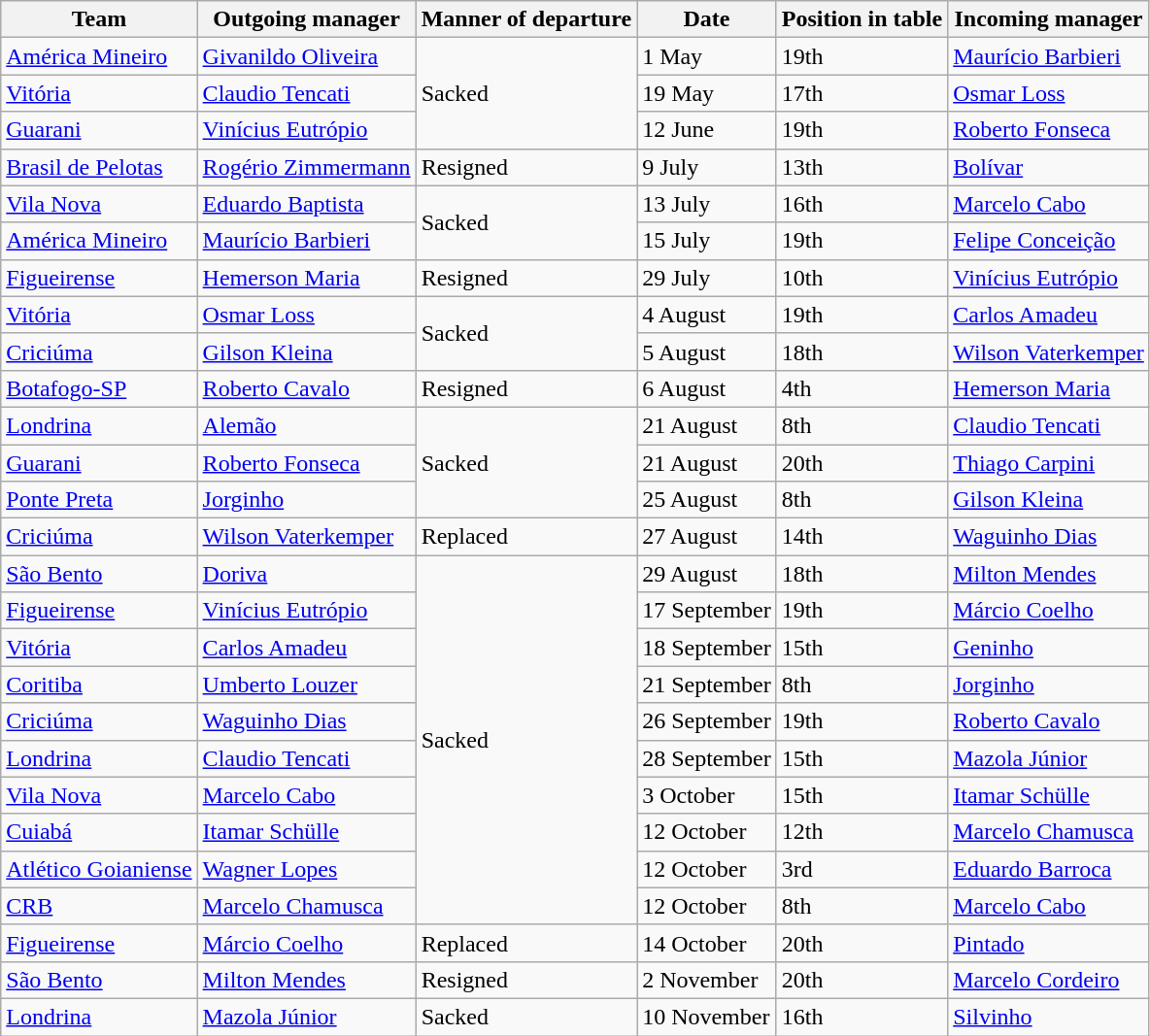<table class="wikitable sortable">
<tr>
<th>Team</th>
<th>Outgoing manager</th>
<th>Manner of departure</th>
<th>Date</th>
<th>Position in table</th>
<th>Incoming manager</th>
</tr>
<tr>
<td><a href='#'>América Mineiro</a></td>
<td> <a href='#'>Givanildo Oliveira</a></td>
<td rowspan=3>Sacked</td>
<td>1 May</td>
<td>19th</td>
<td> <a href='#'>Maurício Barbieri</a></td>
</tr>
<tr>
<td><a href='#'>Vitória</a></td>
<td> <a href='#'>Claudio Tencati</a></td>
<td>19 May</td>
<td>17th</td>
<td> <a href='#'>Osmar Loss</a></td>
</tr>
<tr>
<td><a href='#'>Guarani</a></td>
<td> <a href='#'>Vinícius Eutrópio</a></td>
<td>12 June</td>
<td>19th</td>
<td> <a href='#'>Roberto Fonseca</a></td>
</tr>
<tr>
<td><a href='#'>Brasil de Pelotas</a></td>
<td> <a href='#'>Rogério Zimmermann</a></td>
<td>Resigned</td>
<td>9 July</td>
<td>13th</td>
<td> <a href='#'>Bolívar</a></td>
</tr>
<tr>
<td><a href='#'>Vila Nova</a></td>
<td> <a href='#'>Eduardo Baptista</a></td>
<td rowspan=2>Sacked</td>
<td>13 July</td>
<td>16th</td>
<td> <a href='#'>Marcelo Cabo</a></td>
</tr>
<tr>
<td><a href='#'>América Mineiro</a></td>
<td> <a href='#'>Maurício Barbieri</a></td>
<td>15 July</td>
<td>19th</td>
<td> <a href='#'>Felipe Conceição</a></td>
</tr>
<tr>
<td><a href='#'>Figueirense</a></td>
<td> <a href='#'>Hemerson Maria</a></td>
<td>Resigned</td>
<td>29 July</td>
<td>10th</td>
<td> <a href='#'>Vinícius Eutrópio</a></td>
</tr>
<tr>
<td><a href='#'>Vitória</a></td>
<td> <a href='#'>Osmar Loss</a></td>
<td rowspan=2>Sacked</td>
<td>4 August</td>
<td>19th</td>
<td> <a href='#'>Carlos Amadeu</a></td>
</tr>
<tr>
<td><a href='#'>Criciúma</a></td>
<td> <a href='#'>Gilson Kleina</a></td>
<td>5 August</td>
<td>18th</td>
<td> <a href='#'>Wilson Vaterkemper</a></td>
</tr>
<tr>
<td><a href='#'>Botafogo-SP</a></td>
<td> <a href='#'>Roberto Cavalo</a></td>
<td>Resigned</td>
<td>6 August</td>
<td>4th</td>
<td> <a href='#'>Hemerson Maria</a></td>
</tr>
<tr>
<td><a href='#'>Londrina</a></td>
<td> <a href='#'>Alemão</a></td>
<td rowspan=3>Sacked</td>
<td>21 August</td>
<td>8th</td>
<td> <a href='#'>Claudio Tencati</a></td>
</tr>
<tr>
<td><a href='#'>Guarani</a></td>
<td> <a href='#'>Roberto Fonseca</a></td>
<td>21 August</td>
<td>20th</td>
<td> <a href='#'>Thiago Carpini</a></td>
</tr>
<tr>
<td><a href='#'>Ponte Preta</a></td>
<td> <a href='#'>Jorginho</a></td>
<td>25 August</td>
<td>8th</td>
<td> <a href='#'>Gilson Kleina</a></td>
</tr>
<tr>
<td><a href='#'>Criciúma</a></td>
<td> <a href='#'>Wilson Vaterkemper</a></td>
<td>Replaced</td>
<td>27 August</td>
<td>14th</td>
<td> <a href='#'>Waguinho Dias</a></td>
</tr>
<tr>
<td><a href='#'>São Bento</a></td>
<td> <a href='#'>Doriva</a></td>
<td rowspan=10>Sacked</td>
<td>29 August</td>
<td>18th</td>
<td> <a href='#'>Milton Mendes</a></td>
</tr>
<tr>
<td><a href='#'>Figueirense</a></td>
<td> <a href='#'>Vinícius Eutrópio</a></td>
<td>17 September</td>
<td>19th</td>
<td> <a href='#'>Márcio Coelho</a></td>
</tr>
<tr>
<td><a href='#'>Vitória</a></td>
<td> <a href='#'>Carlos Amadeu</a></td>
<td>18 September</td>
<td>15th</td>
<td> <a href='#'>Geninho</a></td>
</tr>
<tr>
<td><a href='#'>Coritiba</a></td>
<td> <a href='#'>Umberto Louzer</a></td>
<td>21 September</td>
<td>8th</td>
<td> <a href='#'>Jorginho</a></td>
</tr>
<tr>
<td><a href='#'>Criciúma</a></td>
<td> <a href='#'>Waguinho Dias</a></td>
<td>26 September</td>
<td>19th</td>
<td> <a href='#'>Roberto Cavalo</a></td>
</tr>
<tr>
<td><a href='#'>Londrina</a></td>
<td> <a href='#'>Claudio Tencati</a></td>
<td>28 September</td>
<td>15th</td>
<td> <a href='#'>Mazola Júnior</a></td>
</tr>
<tr>
<td><a href='#'>Vila Nova</a></td>
<td> <a href='#'>Marcelo Cabo</a></td>
<td>3 October</td>
<td>15th</td>
<td> <a href='#'>Itamar Schülle</a></td>
</tr>
<tr>
<td><a href='#'>Cuiabá</a></td>
<td> <a href='#'>Itamar Schülle</a></td>
<td>12 October</td>
<td>12th</td>
<td> <a href='#'>Marcelo Chamusca</a></td>
</tr>
<tr>
<td><a href='#'>Atlético Goianiense</a></td>
<td> <a href='#'>Wagner Lopes</a></td>
<td>12 October</td>
<td>3rd</td>
<td> <a href='#'>Eduardo Barroca</a></td>
</tr>
<tr>
<td><a href='#'>CRB</a></td>
<td> <a href='#'>Marcelo Chamusca</a></td>
<td>12 October</td>
<td>8th</td>
<td> <a href='#'>Marcelo Cabo</a></td>
</tr>
<tr>
<td><a href='#'>Figueirense</a></td>
<td> <a href='#'>Márcio Coelho</a></td>
<td>Replaced</td>
<td>14 October</td>
<td>20th</td>
<td> <a href='#'>Pintado</a></td>
</tr>
<tr>
<td><a href='#'>São Bento</a></td>
<td> <a href='#'>Milton Mendes</a></td>
<td>Resigned</td>
<td>2 November</td>
<td>20th</td>
<td> <a href='#'>Marcelo Cordeiro</a></td>
</tr>
<tr>
<td><a href='#'>Londrina</a></td>
<td> <a href='#'>Mazola Júnior</a></td>
<td>Sacked</td>
<td>10 November</td>
<td>16th</td>
<td> <a href='#'>Silvinho</a></td>
</tr>
</table>
